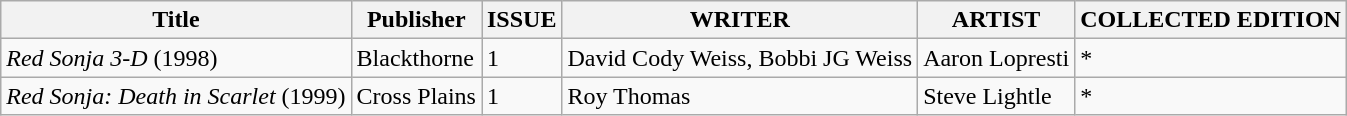<table class="wikitable">
<tr>
<th>Title</th>
<th>Publisher</th>
<th>ISSUE</th>
<th>WRITER</th>
<th>ARTIST</th>
<th>COLLECTED EDITION</th>
</tr>
<tr>
<td><em>Red Sonja 3-D</em> (1998)</td>
<td>Blackthorne</td>
<td>1</td>
<td>David Cody Weiss, Bobbi JG Weiss</td>
<td>Aaron Lopresti</td>
<td>*</td>
</tr>
<tr>
<td><em>Red Sonja: Death in Scarlet</em> (1999)</td>
<td>Cross Plains</td>
<td>1</td>
<td>Roy Thomas</td>
<td>Steve Lightle</td>
<td>*</td>
</tr>
</table>
